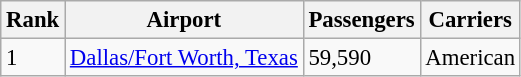<table class="wikitable" style="font-size: 95%" width= align=>
<tr>
<th>Rank</th>
<th>Airport</th>
<th>Passengers</th>
<th>Carriers</th>
</tr>
<tr>
<td>1</td>
<td><a href='#'>Dallas/Fort Worth, Texas</a></td>
<td>59,590</td>
<td>American</td>
</tr>
</table>
